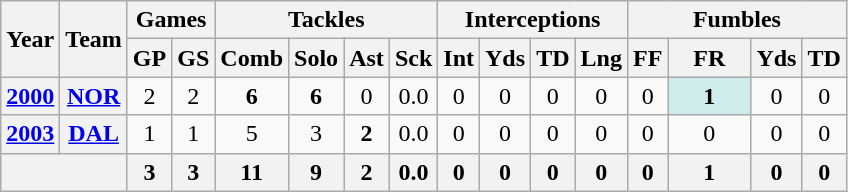<table class="wikitable" style="text-align:center">
<tr>
<th rowspan="2">Year</th>
<th rowspan="2">Team</th>
<th colspan="2">Games</th>
<th colspan="4">Tackles</th>
<th colspan="4">Interceptions</th>
<th colspan="4">Fumbles</th>
</tr>
<tr>
<th>GP</th>
<th>GS</th>
<th>Comb</th>
<th>Solo</th>
<th>Ast</th>
<th>Sck</th>
<th>Int</th>
<th>Yds</th>
<th>TD</th>
<th>Lng</th>
<th>FF</th>
<th>FR</th>
<th>Yds</th>
<th>TD</th>
</tr>
<tr>
<th><a href='#'>2000</a></th>
<th><a href='#'>NOR</a></th>
<td>2</td>
<td>2</td>
<td><strong>6</strong></td>
<td><strong>6</strong></td>
<td>0</td>
<td>0.0</td>
<td>0</td>
<td>0</td>
<td>0</td>
<td>0</td>
<td>0</td>
<td style="background:#cfecec; width:3em;"><strong>1</strong></td>
<td>0</td>
<td>0</td>
</tr>
<tr>
<th><a href='#'>2003</a></th>
<th><a href='#'>DAL</a></th>
<td>1</td>
<td>1</td>
<td>5</td>
<td>3</td>
<td><strong>2</strong></td>
<td>0.0</td>
<td>0</td>
<td>0</td>
<td>0</td>
<td>0</td>
<td>0</td>
<td>0</td>
<td>0</td>
<td>0</td>
</tr>
<tr>
<th colspan="2"></th>
<th>3</th>
<th>3</th>
<th>11</th>
<th>9</th>
<th>2</th>
<th>0.0</th>
<th>0</th>
<th>0</th>
<th>0</th>
<th>0</th>
<th>0</th>
<th>1</th>
<th>0</th>
<th>0</th>
</tr>
</table>
